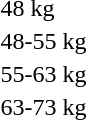<table>
<tr>
<td rowspan=2>48 kg</td>
<td rowspan=2></td>
<td rowspan=2></td>
<td></td>
</tr>
<tr>
<td></td>
</tr>
<tr>
<td rowspan=2>48-55 kg</td>
<td rowspan=2></td>
<td rowspan=2></td>
<td></td>
</tr>
<tr>
<td></td>
</tr>
<tr>
<td rowspan=2>55-63 kg</td>
<td rowspan=2></td>
<td rowspan=2></td>
<td></td>
</tr>
<tr>
<td></td>
</tr>
<tr>
<td rowspan=2>63-73 kg</td>
<td rowspan=2></td>
<td rowspan=2></td>
<td></td>
</tr>
<tr>
<td></td>
</tr>
<tr>
<td rowspan=2></td>
<td rowspan=2></td>
<td rowspan=2></td>
<td></td>
</tr>
<tr>
<td></td>
</tr>
<tr>
</tr>
</table>
